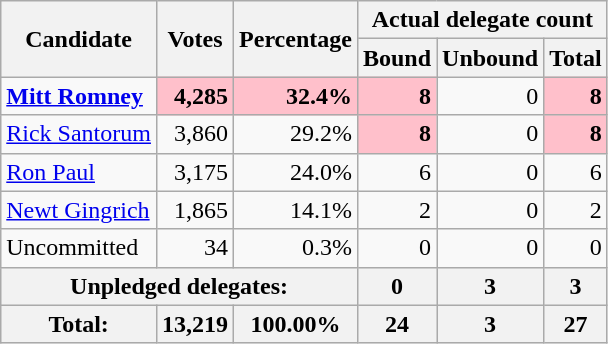<table class="wikitable" style="text-align:right;">
<tr>
<th rowspan="2">Candidate</th>
<th rowspan="2">Votes</th>
<th rowspan="2">Percentage</th>
<th colspan="3">Actual delegate count</th>
</tr>
<tr>
<th>Bound</th>
<th>Unbound</th>
<th>Total</th>
</tr>
<tr>
<td style="text-align:left;"> <strong><a href='#'>Mitt Romney</a></strong></td>
<td style="background:pink;"><strong>4,285</strong></td>
<td style="background:pink;"><strong>32.4%</strong></td>
<td style="background:pink;"><strong>8</strong></td>
<td>0</td>
<td style="background:pink;"><strong>8</strong></td>
</tr>
<tr>
<td style="text-align:left;"><a href='#'>Rick Santorum</a></td>
<td>3,860</td>
<td>29.2%</td>
<td style="background:pink;"><strong>8</strong></td>
<td>0</td>
<td style="background:pink;"><strong>8</strong></td>
</tr>
<tr>
<td style="text-align:left;"><a href='#'>Ron Paul</a></td>
<td>3,175</td>
<td>24.0%</td>
<td>6</td>
<td>0</td>
<td>6</td>
</tr>
<tr>
<td style="text-align:left;"><a href='#'>Newt Gingrich</a></td>
<td>1,865</td>
<td>14.1%</td>
<td>2</td>
<td>0</td>
<td>2</td>
</tr>
<tr>
<td style="text-align:left;">Uncommitted</td>
<td>34</td>
<td>0.3%</td>
<td>0</td>
<td>0</td>
<td>0</td>
</tr>
<tr style="background:#eee;">
<th colspan="3">Unpledged delegates:</th>
<th>0</th>
<th>3</th>
<th>3</th>
</tr>
<tr style="background:#eee;">
<th>Total:</th>
<th>13,219</th>
<th>100.00%</th>
<th>24</th>
<th>3</th>
<th>27</th>
</tr>
</table>
